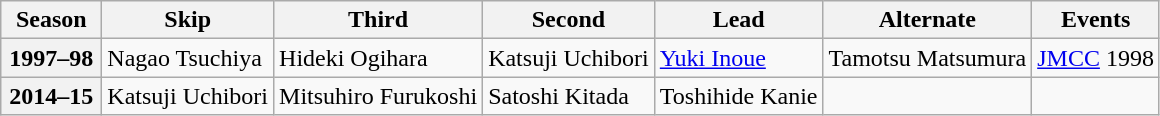<table class="wikitable">
<tr>
<th scope="col" width=60>Season</th>
<th scope="col">Skip</th>
<th scope="col">Third</th>
<th scope="col">Second</th>
<th scope="col">Lead</th>
<th scope="col">Alternate</th>
<th scope="col">Events</th>
</tr>
<tr>
<th scope="row">1997–98</th>
<td>Nagao Tsuchiya</td>
<td>Hideki Ogihara</td>
<td>Katsuji Uchibori</td>
<td><a href='#'>Yuki Inoue</a></td>
<td>Tamotsu Matsumura</td>
<td><a href='#'>JMCC</a> 1998 </td>
</tr>
<tr>
<th scope="row">2014–15</th>
<td>Katsuji Uchibori</td>
<td>Mitsuhiro Furukoshi</td>
<td>Satoshi Kitada</td>
<td>Toshihide Kanie</td>
<td></td>
<td></td>
</tr>
</table>
